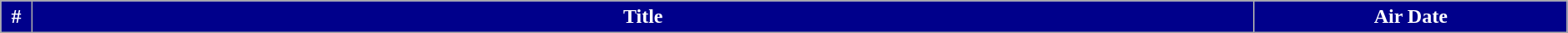<table class="wikitable plainrowheaders" width="99%" style="background:#FFFFFF;">
<tr>
<th width="2%" style="background:#00008B; color: #FFFFFF;">#</th>
<th style="background:#00008B; color: #FFFFFF;">Title</th>
<th width="20%" style="background:#00008B; color: #FFFFFF;">Air Date<br>











</th>
</tr>
</table>
